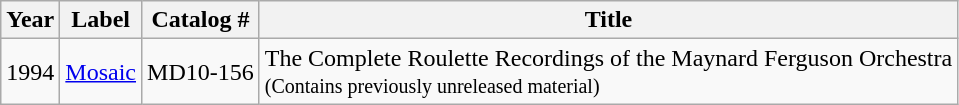<table class="wikitable sortable">
<tr>
<th>Year</th>
<th>Label</th>
<th>Catalog #</th>
<th>Title</th>
</tr>
<tr>
<td>1994</td>
<td><a href='#'>Mosaic</a></td>
<td>MD10-156</td>
<td>The Complete Roulette Recordings of the Maynard Ferguson Orchestra<br><small>(Contains previously unreleased material)</small></td>
</tr>
</table>
